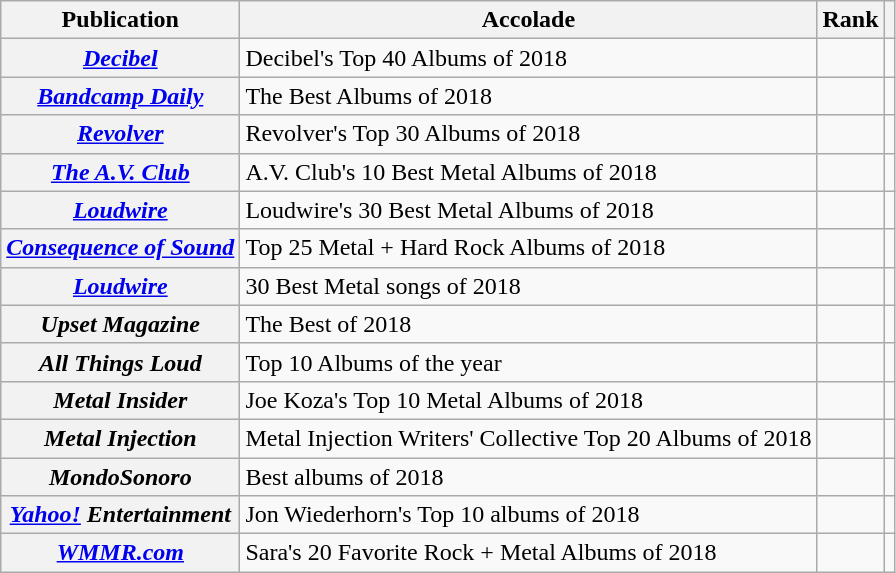<table class="sortable wikitable plainrowheaders">
<tr>
<th scope="col">Publication</th>
<th scope="col">Accolade</th>
<th scope="col">Rank</th>
<th scope="col" class="unsortable"></th>
</tr>
<tr>
<th scope="row"><em><a href='#'>Decibel</a></em></th>
<td>Decibel's Top 40 Albums of 2018</td>
<td></td>
<td></td>
</tr>
<tr>
<th scope="row"><em><a href='#'>Bandcamp Daily</a></em></th>
<td>The Best Albums of 2018</td>
<td></td>
<td></td>
</tr>
<tr>
<th scope="row"><em><a href='#'>Revolver</a></em></th>
<td>Revolver's Top 30 Albums of 2018</td>
<td></td>
<td></td>
</tr>
<tr>
<th scope="row"><em><a href='#'>The A.V. Club</a></em></th>
<td>A.V. Club's 10 Best Metal Albums of 2018</td>
<td></td>
<td></td>
</tr>
<tr>
<th scope="row"><em><a href='#'>Loudwire</a></em></th>
<td>Loudwire's 30 Best Metal Albums of 2018</td>
<td></td>
<td></td>
</tr>
<tr>
<th scope="row"><em><a href='#'>Consequence of Sound</a></em></th>
<td>Top 25 Metal + Hard Rock Albums of 2018</td>
<td></td>
<td></td>
</tr>
<tr>
<th scope="row"><em><a href='#'>Loudwire</a></em></th>
<td>30 Best Metal songs of 2018</td>
<td></td>
<td></td>
</tr>
<tr>
<th scope="row"><em>Upset Magazine</em></th>
<td>The Best of 2018</td>
<td></td>
<td></td>
</tr>
<tr>
<th scope="row"><em>All Things Loud</em></th>
<td>Top 10 Albums of the year</td>
<td></td>
<td></td>
</tr>
<tr>
<th scope="row"><em>Metal Insider</em></th>
<td>Joe Koza's Top 10 Metal Albums of 2018</td>
<td></td>
<td></td>
</tr>
<tr>
<th scope="row"><em>Metal Injection</em></th>
<td>Metal Injection Writers' Collective Top 20 Albums of 2018</td>
<td></td>
<td></td>
</tr>
<tr>
<th scope="row"><em>MondoSonoro</em></th>
<td>Best albums of 2018</td>
<td></td>
<td></td>
</tr>
<tr>
<th scope="row"><em><a href='#'>Yahoo!</a> Entertainment</em></th>
<td>Jon Wiederhorn's Top 10 albums of 2018</td>
<td></td>
<td></td>
</tr>
<tr>
<th scope="row"><em><a href='#'>WMMR.com</a></em></th>
<td>Sara's 20 Favorite Rock + Metal Albums of 2018</td>
<td></td>
<td></td>
</tr>
</table>
